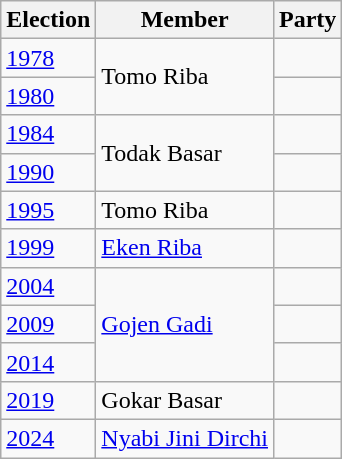<table class="wikitable sortable">
<tr>
<th>Election</th>
<th>Member</th>
<th colspan=2>Party</th>
</tr>
<tr>
<td><a href='#'>1978</a></td>
<td rowspan=2>Tomo Riba</td>
<td></td>
</tr>
<tr>
<td><a href='#'>1980</a></td>
</tr>
<tr>
<td><a href='#'>1984</a></td>
<td rowspan=2>Todak Basar</td>
<td></td>
</tr>
<tr>
<td><a href='#'>1990</a></td>
</tr>
<tr>
<td><a href='#'>1995</a></td>
<td>Tomo Riba</td>
<td></td>
</tr>
<tr>
<td><a href='#'>1999</a></td>
<td><a href='#'>Eken Riba</a></td>
<td></td>
</tr>
<tr>
<td><a href='#'>2004</a></td>
<td rowspan=3><a href='#'>Gojen Gadi</a></td>
<td></td>
</tr>
<tr>
<td><a href='#'>2009</a></td>
<td></td>
</tr>
<tr>
<td><a href='#'>2014</a></td>
</tr>
<tr>
<td><a href='#'>2019</a></td>
<td>Gokar Basar</td>
<td></td>
</tr>
<tr>
<td><a href='#'>2024</a></td>
<td><a href='#'>Nyabi Jini Dirchi</a></td>
<td></td>
</tr>
</table>
